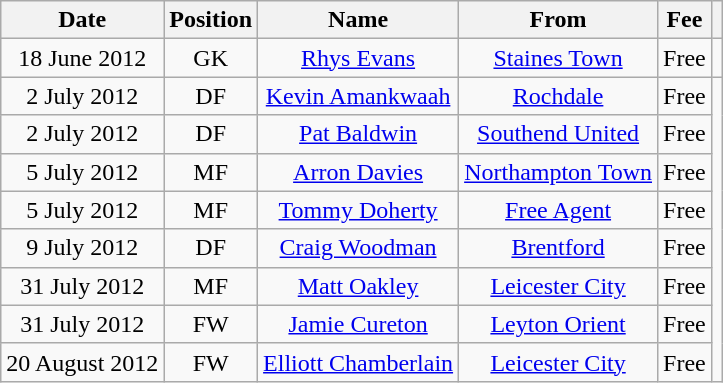<table class="wikitable" style="text-align:center;">
<tr>
<th>Date</th>
<th>Position</th>
<th>Name</th>
<th>From</th>
<th>Fee</th>
<th></th>
</tr>
<tr>
<td>18 June 2012</td>
<td>GK</td>
<td> <a href='#'>Rhys Evans</a></td>
<td> <a href='#'>Staines Town</a></td>
<td>Free</td>
<td></td>
</tr>
<tr>
<td>2 July 2012</td>
<td>DF</td>
<td> <a href='#'>Kevin Amankwaah</a></td>
<td> <a href='#'>Rochdale</a></td>
<td>Free</td>
</tr>
<tr>
<td>2 July 2012</td>
<td>DF</td>
<td> <a href='#'>Pat Baldwin</a></td>
<td> <a href='#'>Southend United</a></td>
<td>Free</td>
</tr>
<tr>
<td>5 July 2012</td>
<td>MF</td>
<td> <a href='#'>Arron Davies</a></td>
<td> <a href='#'>Northampton Town</a></td>
<td>Free</td>
</tr>
<tr>
<td>5 July 2012</td>
<td>MF</td>
<td> <a href='#'>Tommy Doherty</a></td>
<td> <a href='#'>Free Agent</a></td>
<td>Free</td>
</tr>
<tr>
<td>9 July 2012</td>
<td>DF</td>
<td> <a href='#'>Craig Woodman</a></td>
<td> <a href='#'>Brentford</a></td>
<td>Free</td>
</tr>
<tr>
<td>31 July 2012</td>
<td>MF</td>
<td> <a href='#'>Matt Oakley</a></td>
<td> <a href='#'>Leicester City</a></td>
<td>Free</td>
</tr>
<tr>
<td>31 July 2012</td>
<td>FW</td>
<td> <a href='#'>Jamie Cureton</a></td>
<td> <a href='#'>Leyton Orient</a></td>
<td>Free</td>
</tr>
<tr>
<td>20 August 2012</td>
<td>FW</td>
<td> <a href='#'>Elliott Chamberlain</a></td>
<td> <a href='#'>Leicester City</a></td>
<td>Free</td>
</tr>
</table>
